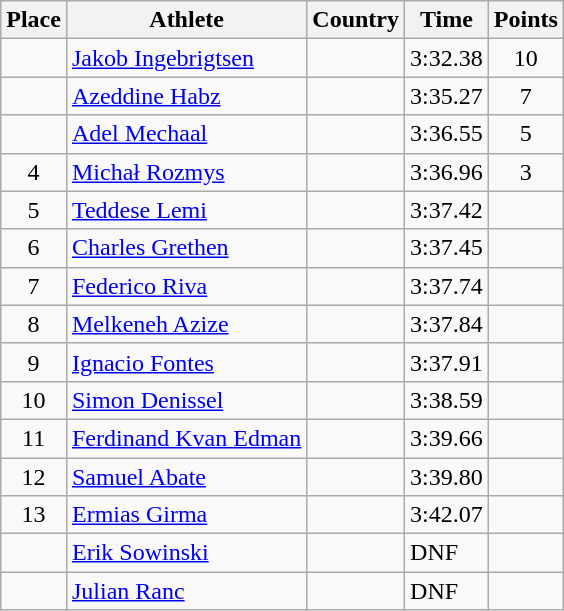<table class="wikitable">
<tr>
<th>Place</th>
<th>Athlete</th>
<th>Country</th>
<th>Time</th>
<th>Points</th>
</tr>
<tr>
<td align=center></td>
<td><a href='#'>Jakob Ingebrigtsen</a></td>
<td></td>
<td>3:32.38</td>
<td align=center>10</td>
</tr>
<tr>
<td align=center></td>
<td><a href='#'>Azeddine Habz</a></td>
<td></td>
<td>3:35.27</td>
<td align=center>7</td>
</tr>
<tr>
<td align=center></td>
<td><a href='#'>Adel Mechaal</a></td>
<td></td>
<td>3:36.55</td>
<td align=center>5</td>
</tr>
<tr>
<td align=center>4</td>
<td><a href='#'>Michał Rozmys</a></td>
<td></td>
<td>3:36.96</td>
<td align=center>3</td>
</tr>
<tr>
<td align=center>5</td>
<td><a href='#'>Teddese Lemi</a></td>
<td></td>
<td>3:37.42</td>
<td align=center></td>
</tr>
<tr>
<td align=center>6</td>
<td><a href='#'>Charles Grethen</a></td>
<td></td>
<td>3:37.45</td>
<td align=center></td>
</tr>
<tr>
<td align=center>7</td>
<td><a href='#'>Federico Riva</a></td>
<td></td>
<td>3:37.74</td>
<td align=center></td>
</tr>
<tr>
<td align=center>8</td>
<td><a href='#'>Melkeneh Azize</a></td>
<td></td>
<td>3:37.84</td>
<td align=center></td>
</tr>
<tr>
<td align=center>9</td>
<td><a href='#'>Ignacio Fontes</a></td>
<td></td>
<td>3:37.91</td>
<td align=center></td>
</tr>
<tr>
<td align=center>10</td>
<td><a href='#'>Simon Denissel</a></td>
<td></td>
<td>3:38.59</td>
<td align=center></td>
</tr>
<tr>
<td align=center>11</td>
<td><a href='#'>Ferdinand Kvan Edman</a></td>
<td></td>
<td>3:39.66</td>
<td align=center></td>
</tr>
<tr>
<td align=center>12</td>
<td><a href='#'>Samuel Abate</a></td>
<td></td>
<td>3:39.80</td>
<td align=center></td>
</tr>
<tr>
<td align=center>13</td>
<td><a href='#'>Ermias Girma</a></td>
<td></td>
<td>3:42.07</td>
<td align=center></td>
</tr>
<tr>
<td align=center></td>
<td><a href='#'>Erik Sowinski</a></td>
<td></td>
<td>DNF</td>
<td align=center></td>
</tr>
<tr>
<td align=center></td>
<td><a href='#'>Julian Ranc</a></td>
<td></td>
<td>DNF</td>
<td align=center></td>
</tr>
</table>
